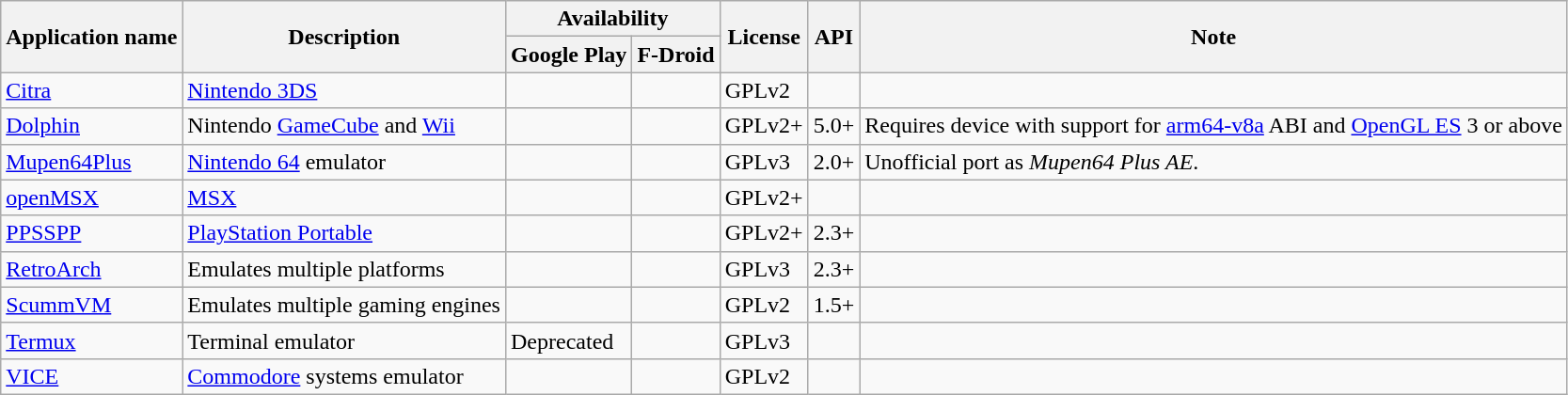<table class="wikitable">
<tr>
<th rowspan="2">Application name</th>
<th rowspan="2">Description</th>
<th colspan="2">Availability</th>
<th rowspan="2">License</th>
<th rowspan="2">API</th>
<th rowspan="2">Note</th>
</tr>
<tr>
<th>Google Play</th>
<th>F-Droid</th>
</tr>
<tr>
<td><a href='#'>Citra</a></td>
<td><a href='#'>Nintendo 3DS</a></td>
<td></td>
<td></td>
<td>GPLv2</td>
<td></td>
<td></td>
</tr>
<tr>
<td><a href='#'>Dolphin</a></td>
<td>Nintendo <a href='#'>GameCube</a> and <a href='#'>Wii</a></td>
<td></td>
<td></td>
<td>GPLv2+</td>
<td>5.0+</td>
<td>Requires device with support for <a href='#'>arm64-v8a</a> ABI and <a href='#'>OpenGL ES</a> 3 or above</td>
</tr>
<tr>
<td><a href='#'>Mupen64Plus</a></td>
<td><a href='#'>Nintendo 64</a> emulator</td>
<td></td>
<td></td>
<td>GPLv3</td>
<td>2.0+</td>
<td>Unofficial port as <em>Mupen64 Plus AE</em>.</td>
</tr>
<tr>
<td><a href='#'>openMSX</a></td>
<td><a href='#'>MSX</a></td>
<td></td>
<td></td>
<td>GPLv2+</td>
<td></td>
<td></td>
</tr>
<tr>
<td><a href='#'>PPSSPP</a></td>
<td><a href='#'>PlayStation Portable</a></td>
<td></td>
<td></td>
<td>GPLv2+</td>
<td>2.3+</td>
<td></td>
</tr>
<tr>
<td><a href='#'>RetroArch</a></td>
<td>Emulates multiple platforms</td>
<td></td>
<td></td>
<td>GPLv3</td>
<td>2.3+</td>
<td></td>
</tr>
<tr>
<td><a href='#'>ScummVM</a></td>
<td>Emulates multiple gaming engines</td>
<td></td>
<td></td>
<td>GPLv2</td>
<td>1.5+</td>
<td></td>
</tr>
<tr>
<td><a href='#'>Termux</a></td>
<td>Terminal emulator</td>
<td>Deprecated</td>
<td> </td>
<td>GPLv3</td>
<td></td>
<td></td>
</tr>
<tr>
<td><a href='#'>VICE</a></td>
<td><a href='#'>Commodore</a> systems emulator</td>
<td></td>
<td></td>
<td>GPLv2</td>
<td></td>
<td></td>
</tr>
</table>
